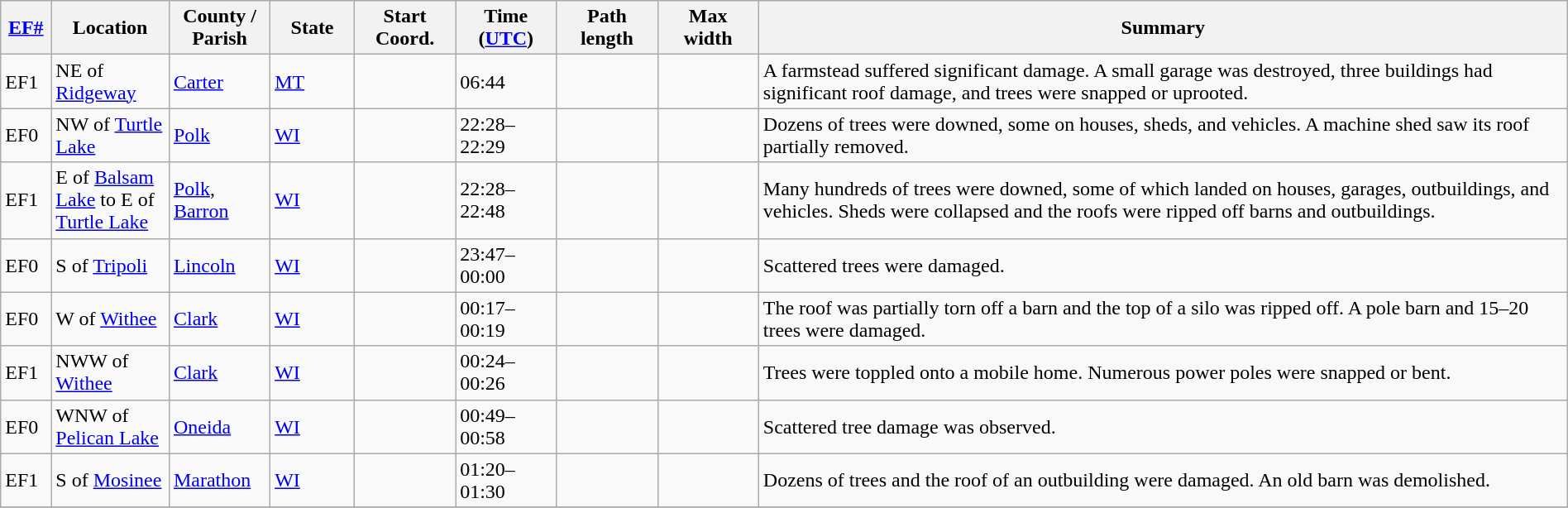<table class="wikitable sortable" style="width:100%;">
<tr>
<th scope="col" style="width:3%; text-align:center;"><a href='#'>EF#</a></th>
<th scope="col" style="width:7%; text-align:center;" class="unsortable">Location</th>
<th scope="col" style="width:6%; text-align:center;" class="unsortable">County / Parish</th>
<th scope="col" style="width:5%; text-align:center;">State</th>
<th scope="col" style="width:6%; text-align:center;">Start Coord.</th>
<th scope="col" style="width:6%; text-align:center;">Time (<a href='#'>UTC</a>)</th>
<th scope="col" style="width:6%; text-align:center;">Path length</th>
<th scope="col" style="width:6%; text-align:center;">Max width</th>
<th scope="col" class="unsortable" style="width:48%; text-align:center;">Summary</th>
</tr>
<tr>
<td bgcolor=>EF1</td>
<td>NE of <a href='#'>Ridgeway</a></td>
<td><a href='#'>Carter</a></td>
<td><a href='#'>MT</a></td>
<td></td>
<td>06:44</td>
<td></td>
<td></td>
<td>A farmstead suffered significant damage. A small garage was destroyed, three buildings had significant roof damage, and trees were snapped or uprooted.</td>
</tr>
<tr>
<td bgcolor=>EF0</td>
<td>NW of <a href='#'>Turtle Lake</a></td>
<td><a href='#'>Polk</a></td>
<td><a href='#'>WI</a></td>
<td></td>
<td>22:28–22:29</td>
<td></td>
<td></td>
<td>Dozens of trees were downed, some on houses, sheds, and vehicles. A machine shed saw its roof partially removed.</td>
</tr>
<tr>
<td bgcolor=>EF1</td>
<td>E of <a href='#'>Balsam Lake</a> to E of <a href='#'>Turtle Lake</a></td>
<td><a href='#'>Polk</a>, <a href='#'>Barron</a></td>
<td><a href='#'>WI</a></td>
<td></td>
<td>22:28–22:48</td>
<td></td>
<td></td>
<td>Many hundreds of trees were downed, some of which landed on houses, garages, outbuildings, and vehicles. Sheds were collapsed and the roofs were ripped off barns and outbuildings.</td>
</tr>
<tr>
<td bgcolor=>EF0</td>
<td>S of <a href='#'>Tripoli</a></td>
<td><a href='#'>Lincoln</a></td>
<td><a href='#'>WI</a></td>
<td></td>
<td>23:47–00:00</td>
<td></td>
<td></td>
<td>Scattered trees were damaged.</td>
</tr>
<tr>
<td bgcolor=>EF0</td>
<td>W of <a href='#'>Withee</a></td>
<td><a href='#'>Clark</a></td>
<td><a href='#'>WI</a></td>
<td></td>
<td>00:17–00:19</td>
<td></td>
<td></td>
<td>The roof was partially torn off a barn and the top of a silo was ripped off. A pole barn and 15–20 trees were damaged.</td>
</tr>
<tr>
<td bgcolor=>EF1</td>
<td>NWW of <a href='#'>Withee</a></td>
<td><a href='#'>Clark</a></td>
<td><a href='#'>WI</a></td>
<td></td>
<td>00:24–00:26</td>
<td></td>
<td></td>
<td>Trees were toppled onto a mobile home. Numerous power poles were snapped or bent.</td>
</tr>
<tr>
<td bgcolor=>EF0</td>
<td>WNW of <a href='#'>Pelican Lake</a></td>
<td><a href='#'>Oneida</a></td>
<td><a href='#'>WI</a></td>
<td></td>
<td>00:49–00:58</td>
<td></td>
<td></td>
<td>Scattered tree damage was observed.</td>
</tr>
<tr>
<td bgcolor=>EF1</td>
<td>S of <a href='#'>Mosinee</a></td>
<td><a href='#'>Marathon</a></td>
<td><a href='#'>WI</a></td>
<td></td>
<td>01:20–01:30</td>
<td></td>
<td></td>
<td>Dozens of trees and the roof of an outbuilding were damaged. An old barn was demolished.</td>
</tr>
<tr>
</tr>
</table>
